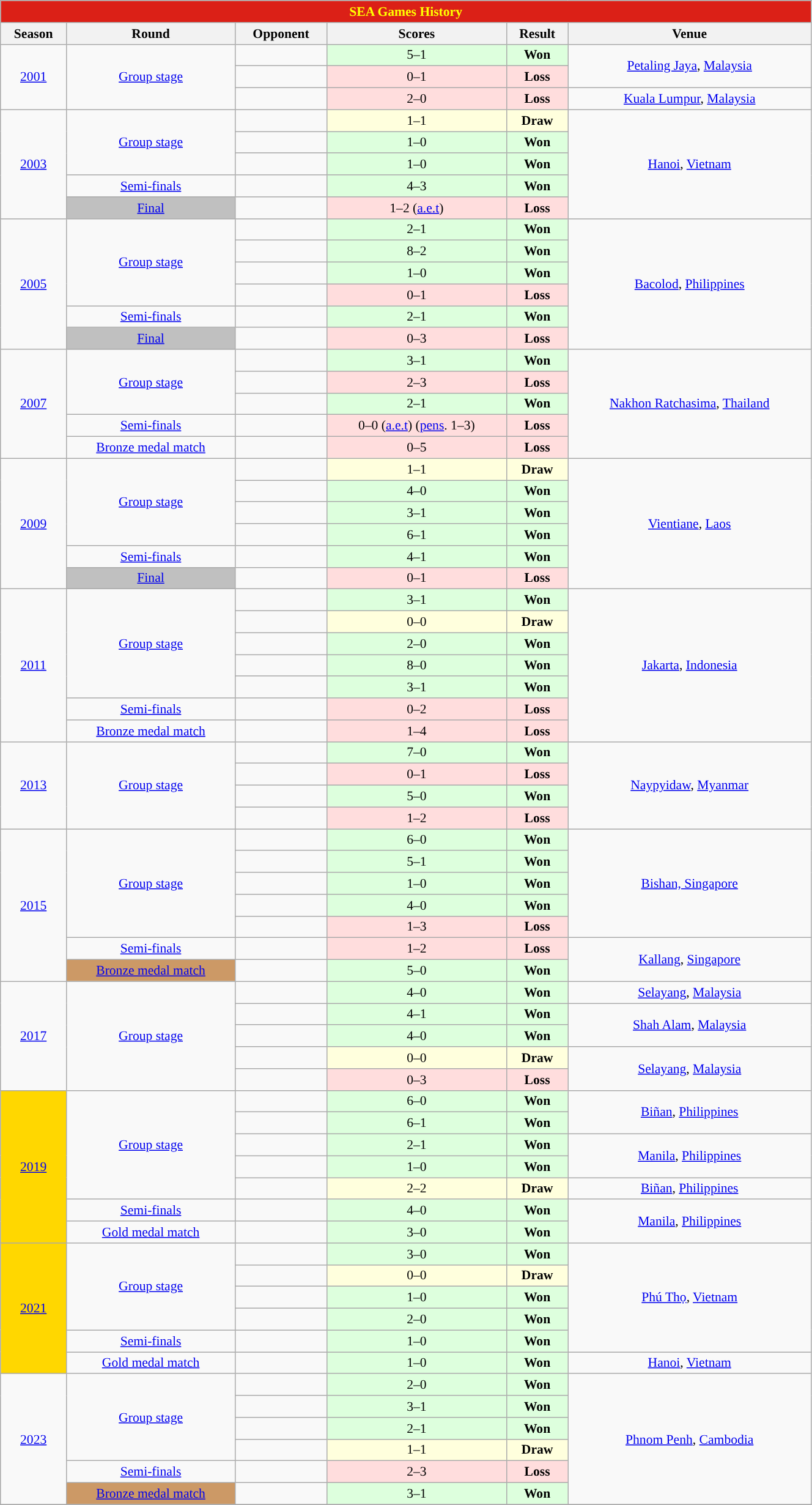<table class="wikitable collapsible collapsed" style="text-align:center; font-size:90%; width:70%;">
<tr>
<th colspan="6" style="background: #DB2017; color: #FFFF00;">SEA Games History</th>
</tr>
<tr>
<th>Season</th>
<th>Round</th>
<th>Opponent</th>
<th>Scores</th>
<th>Result</th>
<th>Venue</th>
</tr>
<tr>
<td rowspan="3"><a href='#'>2001</a></td>
<td rowspan="3"><a href='#'>Group stage</a></td>
<td style="text-align:left"></td>
<td style="background:#dfd;">5–1</td>
<td style="background:#dfd;"><strong>Won</strong></td>
<td rowspan="2"> <a href='#'>Petaling Jaya</a>, <a href='#'>Malaysia</a></td>
</tr>
<tr>
<td style="text-align:left"></td>
<td style="background:#fdd;">0–1</td>
<td style="background:#fdd;"><strong>Loss</strong></td>
</tr>
<tr>
<td style="text-align:left"></td>
<td style="background:#fdd;">2–0</td>
<td style="background:#fdd;"><strong>Loss</strong></td>
<td> <a href='#'>Kuala Lumpur</a>, <a href='#'>Malaysia</a></td>
</tr>
<tr>
<td rowspan="5"><a href='#'>2003</a></td>
<td rowspan="3"><a href='#'>Group stage</a></td>
<td style="text-align:left"></td>
<td style="background:#ffd;">1–1</td>
<td style="background:#ffd;"><strong>Draw</strong></td>
<td rowspan="5"> <a href='#'>Hanoi</a>, <a href='#'>Vietnam</a></td>
</tr>
<tr>
<td style="text-align:left"></td>
<td style="background:#dfd;">1–0</td>
<td style="background:#dfd;"><strong>Won</strong></td>
</tr>
<tr>
<td style="text-align:left"></td>
<td style="background:#dfd;">1–0</td>
<td style="background:#dfd;"><strong>Won</strong></td>
</tr>
<tr>
<td rowspan="1"><a href='#'>Semi-finals</a></td>
<td style="text-align:left"></td>
<td style="background:#dfd;">4–3</td>
<td style="background:#dfd;"><strong>Won</strong></td>
</tr>
<tr>
<td rowspan="1" style="background-color:silver;"><a href='#'>Final</a></td>
<td style="text-align:left"></td>
<td style="background:#fdd;">1–2 (<a href='#'>a.e.t</a>)</td>
<td style="background:#fdd;"><strong>Loss</strong></td>
</tr>
<tr>
<td rowspan="6"><a href='#'>2005</a></td>
<td rowspan="4"><a href='#'>Group stage</a></td>
<td style="text-align:left"></td>
<td style="background:#dfd;">2–1</td>
<td style="background:#dfd;"><strong>Won</strong></td>
<td rowspan="6"> <a href='#'>Bacolod</a>, <a href='#'>Philippines</a></td>
</tr>
<tr>
<td style="text-align:left"></td>
<td style="background:#dfd;">8–2</td>
<td style="background:#dfd;"><strong>Won</strong></td>
</tr>
<tr>
<td style="text-align:left"></td>
<td style="background:#dfd;">1–0</td>
<td style="background:#dfd;"><strong>Won</strong></td>
</tr>
<tr>
<td style="text-align:left"></td>
<td style="background:#fdd;">0–1</td>
<td style="background:#fdd;"><strong>Loss</strong></td>
</tr>
<tr>
<td rowspan="1"><a href='#'>Semi-finals</a></td>
<td style="text-align:left"></td>
<td style="background:#dfd;">2–1</td>
<td style="background:#dfd;"><strong>Won</strong></td>
</tr>
<tr>
<td rowspan="1" style="background-color:silver;"><a href='#'>Final</a></td>
<td style="text-align:left"></td>
<td style="background:#fdd;">0–3</td>
<td style="background:#fdd;"><strong>Loss</strong></td>
</tr>
<tr>
<td rowspan="5"><a href='#'>2007</a></td>
<td rowspan="3"><a href='#'>Group stage</a></td>
<td style="text-align:left"></td>
<td style="background:#dfd;">3–1</td>
<td style="background:#dfd;"><strong>Won</strong></td>
<td rowspan="5"> <a href='#'>Nakhon Ratchasima</a>, <a href='#'>Thailand</a></td>
</tr>
<tr>
<td style="text-align:left"></td>
<td style="background:#fdd;">2–3</td>
<td style="background:#fdd;"><strong>Loss</strong></td>
</tr>
<tr>
<td style="text-align:left"></td>
<td style="background:#dfd;">2–1</td>
<td style="background:#dfd;"><strong>Won</strong></td>
</tr>
<tr>
<td rowspan="1"><a href='#'>Semi-finals</a></td>
<td style="text-align:left"></td>
<td style="background:#fdd;">0–0 (<a href='#'>a.e.t</a>) (<a href='#'>pens</a>. 1–3)</td>
<td style="background:#fdd;"><strong>Loss</strong></td>
</tr>
<tr>
<td rowspan="1"><a href='#'>Bronze medal match</a></td>
<td style="text-align:left"></td>
<td style="background:#fdd;">0–5</td>
<td style="background:#fdd;"><strong>Loss</strong></td>
</tr>
<tr>
<td rowspan="6"><a href='#'>2009</a></td>
<td rowspan="4"><a href='#'>Group stage</a></td>
<td style="text-align:left"></td>
<td style="background:#ffd;">1–1</td>
<td style="background:#ffd;"><strong>Draw</strong></td>
<td rowspan="6"> <a href='#'>Vientiane</a>, <a href='#'>Laos</a></td>
</tr>
<tr>
<td style="text-align:left"></td>
<td style="background:#dfd;">4–0</td>
<td style="background:#dfd;"><strong>Won</strong></td>
</tr>
<tr>
<td style="text-align:left"></td>
<td style="background:#dfd;">3–1</td>
<td style="background:#dfd;"><strong>Won</strong></td>
</tr>
<tr>
<td style="text-align:left"></td>
<td style="background:#dfd;">6–1</td>
<td style="background:#dfd;"><strong>Won</strong></td>
</tr>
<tr>
<td rowspan="1"><a href='#'>Semi-finals</a></td>
<td style="text-align:left"></td>
<td style="background:#dfd;">4–1</td>
<td style="background:#dfd;"><strong>Won</strong></td>
</tr>
<tr>
<td rowspan="1" style="background-color:silver;"><a href='#'>Final</a></td>
<td style="text-align:left"></td>
<td style="background:#fdd;">0–1</td>
<td style="background:#fdd;"><strong>Loss</strong></td>
</tr>
<tr>
<td rowspan="7"><a href='#'>2011</a></td>
<td rowspan="5"><a href='#'>Group stage</a></td>
<td style="text-align:left"></td>
<td style="background:#dfd;">3–1</td>
<td style="background:#dfd;"><strong>Won</strong></td>
<td rowspan="7"> <a href='#'>Jakarta</a>, <a href='#'>Indonesia</a></td>
</tr>
<tr>
<td style="text-align:left"></td>
<td style="background:#ffd;">0–0</td>
<td style="background:#ffd;"><strong>Draw</strong></td>
</tr>
<tr>
<td style="text-align:left"></td>
<td style="background:#dfd;">2–0</td>
<td style="background:#dfd;"><strong>Won</strong></td>
</tr>
<tr>
<td style="text-align:left"></td>
<td style="background:#dfd;">8–0</td>
<td style="background:#dfd;"><strong>Won</strong></td>
</tr>
<tr>
<td style="text-align:left"></td>
<td style="background:#dfd;">3–1</td>
<td style="background:#dfd;"><strong>Won</strong></td>
</tr>
<tr>
<td rowspan="1"><a href='#'>Semi-finals</a></td>
<td style="text-align:left"></td>
<td style="background:#fdd;">0–2</td>
<td style="background:#fdd;"><strong>Loss</strong></td>
</tr>
<tr>
<td rowspan="1"><a href='#'>Bronze medal match</a></td>
<td style="text-align:left"></td>
<td style="background:#fdd;">1–4</td>
<td style="background:#fdd;"><strong>Loss</strong></td>
</tr>
<tr>
<td rowspan="4"><a href='#'>2013</a></td>
<td rowspan="4"><a href='#'>Group stage</a></td>
<td style="text-align:left"></td>
<td style="background:#dfd;">7–0</td>
<td style="background:#dfd;"><strong>Won</strong></td>
<td rowspan="4"> <a href='#'>Naypyidaw</a>, <a href='#'>Myanmar</a></td>
</tr>
<tr>
<td style="text-align:left"></td>
<td style="background:#fdd;">0–1</td>
<td style="background:#fdd;"><strong>Loss</strong></td>
</tr>
<tr>
<td style="text-align:left"></td>
<td style="background:#dfd;">5–0</td>
<td style="background:#dfd;"><strong>Won</strong></td>
</tr>
<tr>
<td style="text-align:left"></td>
<td style="background:#fdd;">1–2</td>
<td style="background:#fdd;"><strong>Loss</strong></td>
</tr>
<tr>
<td rowspan="7"><a href='#'>2015</a></td>
<td rowspan="5"><a href='#'>Group stage</a></td>
<td style="text-align:left"></td>
<td style="background:#dfd;">6–0</td>
<td style="background:#dfd;"><strong>Won</strong></td>
<td rowspan="5"> <a href='#'>Bishan, Singapore</a></td>
</tr>
<tr>
<td style="text-align:left"></td>
<td style="background:#dfd;">5–1</td>
<td style="background:#dfd;"><strong>Won</strong></td>
</tr>
<tr>
<td style="text-align:left"></td>
<td style="background:#dfd;">1–0</td>
<td style="background:#dfd;"><strong>Won</strong></td>
</tr>
<tr>
<td style="text-align:left"></td>
<td style="background:#dfd;">4–0</td>
<td style="background:#dfd;"><strong>Won</strong></td>
</tr>
<tr>
<td style="text-align:left"></td>
<td style="background:#fdd;">1–3</td>
<td style="background:#fdd;"><strong>Loss</strong></td>
</tr>
<tr>
<td rowspan="1"><a href='#'>Semi-finals</a></td>
<td style="text-align:left"></td>
<td style="background:#fdd;">1–2</td>
<td style="background:#fdd;"><strong>Loss</strong></td>
<td rowspan="2"> <a href='#'>Kallang</a>, <a href='#'>Singapore</a></td>
</tr>
<tr>
<td rowspan="1" style="background-color:#cc9966;"><a href='#'>Bronze medal match</a></td>
<td style="text-align:left"></td>
<td style="background:#dfd;">5–0</td>
<td style="background:#dfd;"><strong>Won</strong></td>
</tr>
<tr>
<td rowspan="5"><a href='#'>2017</a></td>
<td rowspan="5"><a href='#'>Group stage</a></td>
<td style="text-align:left"></td>
<td style="background:#dfd;">4–0</td>
<td style="background:#dfd;"><strong>Won</strong></td>
<td rowspan="1"> <a href='#'>Selayang</a>, <a href='#'>Malaysia</a></td>
</tr>
<tr>
<td style="text-align:left"></td>
<td style="background:#dfd;">4–1</td>
<td style="background:#dfd;"><strong>Won</strong></td>
<td rowspan="2"> <a href='#'>Shah Alam</a>, <a href='#'>Malaysia</a></td>
</tr>
<tr>
<td style="text-align:left"></td>
<td style="background:#dfd;">4–0</td>
<td style="background:#dfd;"><strong>Won</strong></td>
</tr>
<tr>
<td style="text-align:left"></td>
<td style="background:#ffd;">0–0</td>
<td style="background:#ffd;"><strong>Draw</strong></td>
<td rowspan="2"> <a href='#'>Selayang</a>, <a href='#'>Malaysia</a></td>
</tr>
<tr>
<td style="text-align:left"></td>
<td style="background:#fdd;">0–3</td>
<td style="background:#fdd;"><strong>Loss</strong></td>
</tr>
<tr>
<td rowspan="7" style="background-color:Gold;"><a href='#'>2019</a></td>
<td rowspan="5"><a href='#'>Group stage</a></td>
<td style="text-align:left"></td>
<td style="background:#dfd;">6–0</td>
<td style="background:#dfd;"><strong>Won</strong></td>
<td rowspan="2"> <a href='#'>Biñan</a>, <a href='#'>Philippines</a></td>
</tr>
<tr>
<td style="text-align:left"></td>
<td style="background:#dfd;">6–1</td>
<td style="background:#dfd;"><strong>Won</strong></td>
</tr>
<tr>
<td style="text-align:left"></td>
<td style="background:#dfd;">2–1</td>
<td style="background:#dfd;"><strong>Won</strong></td>
<td rowspan="2"> <a href='#'>Manila</a>, <a href='#'>Philippines</a></td>
</tr>
<tr>
<td style="text-align:left"></td>
<td style="background:#dfd;">1–0</td>
<td style="background:#dfd;"><strong>Won</strong></td>
</tr>
<tr>
<td style="text-align:left"></td>
<td style="background:#ffd;">2–2</td>
<td style="background:#ffd;"><strong>Draw</strong></td>
<td rowspan="1"> <a href='#'>Biñan</a>, <a href='#'>Philippines</a></td>
</tr>
<tr>
<td rowspan="1"><a href='#'>Semi-finals</a></td>
<td style="text-align:left"></td>
<td style="background:#dfd;">4–0</td>
<td style="background:#dfd;"><strong>Won</strong></td>
<td rowspan="2"> <a href='#'>Manila</a>, <a href='#'>Philippines</a></td>
</tr>
<tr>
<td rowspan="1"><a href='#'>Gold medal match</a></td>
<td style="text-align:left"></td>
<td style="background:#dfd;">3–0</td>
<td style="background:#dfd;"><strong>Won</strong></td>
</tr>
<tr>
<td rowspan="6" style="background-color:Gold;"><a href='#'>2021</a></td>
<td rowspan="4"><a href='#'>Group stage</a></td>
<td style="text-align:left"></td>
<td style="background:#dfd;">3–0</td>
<td style="background:#dfd;"><strong>Won</strong></td>
<td rowspan="5"> <a href='#'>Phú Thọ</a>, <a href='#'>Vietnam</a></td>
</tr>
<tr>
<td style="text-align:left"></td>
<td style="background:#ffd;">0–0</td>
<td style="background:#ffd;"><strong>Draw</strong></td>
</tr>
<tr>
<td style="text-align:left"></td>
<td style="background:#dfd;">1–0</td>
<td style="background:#dfd;"><strong>Won</strong></td>
</tr>
<tr>
<td style="text-align:left"></td>
<td style="background:#dfd;">2–0</td>
<td style="background:#dfd;"><strong>Won</strong></td>
</tr>
<tr>
<td rowspan="1"><a href='#'>Semi-finals</a></td>
<td style="text-align:left"></td>
<td style="background:#dfd;">1–0</td>
<td style="background:#dfd;"><strong>Won</strong></td>
</tr>
<tr>
<td rowspan="1"><a href='#'>Gold medal match</a></td>
<td style="text-align:left"></td>
<td style="background:#dfd;">1–0</td>
<td style="background:#dfd;"><strong>Won</strong></td>
<td rowspan="1"> <a href='#'>Hanoi</a>, <a href='#'>Vietnam</a></td>
</tr>
<tr>
<td rowspan=6><a href='#'>2023</a></td>
<td rowspan=4><a href='#'>Group stage</a></td>
<td style="text-align:left"></td>
<td style="background:#dfd;">2–0</td>
<td style="background:#dfd;"><strong>Won</strong></td>
<td rowspan=6> <a href='#'>Phnom Penh</a>, <a href='#'>Cambodia</a></td>
</tr>
<tr>
<td style="text-align:left"></td>
<td style="background:#dfd;">3–1</td>
<td style="background:#dfd;"><strong>Won</strong></td>
</tr>
<tr>
<td style="text-align:left"></td>
<td style="background:#dfd;">2–1</td>
<td style="background:#dfd;"><strong>Won</strong></td>
</tr>
<tr>
<td style="text-align:left"></td>
<td style="background:#ffd;">1–1</td>
<td style="background:#ffd;"><strong>Draw</strong></td>
</tr>
<tr>
<td rowspan="1"><a href='#'>Semi-finals</a></td>
<td style="text-align:left"></td>
<td style="background:#fdd;">2–3</td>
<td style="background:#fdd;"><strong>Loss</strong></td>
</tr>
<tr>
<td rowspan="1" style="background-color:#cc9966;"><a href='#'>Bronze medal match</a></td>
<td style="text-align:left"></td>
<td style="background:#dfd;">3–1</td>
<td style="background:#dfd;"><strong>Won</strong></td>
</tr>
<tr>
</tr>
</table>
